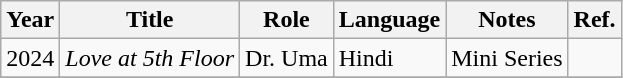<table class="wikitable plainrowheaders sortable">
<tr>
<th scope=col>Year</th>
<th scope="col">Title</th>
<th scope="col">Role</th>
<th scope="col">Language</th>
<th scope="col">Notes</th>
<th scope="col" class="unsortable">Ref.</th>
</tr>
<tr>
<td>2024</td>
<td scope="row"><em>Love at 5th Floor</em></td>
<td>Dr. Uma</td>
<td>Hindi</td>
<td>Mini Series</td>
<td></td>
</tr>
<tr>
</tr>
</table>
